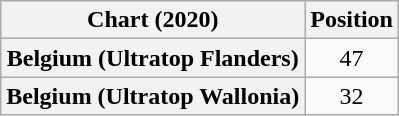<table class="wikitable sortable plainrowheaders" style="text-align:center">
<tr>
<th scope="col">Chart (2020)</th>
<th scope="col">Position</th>
</tr>
<tr>
<th scope="row">Belgium (Ultratop Flanders)</th>
<td>47</td>
</tr>
<tr>
<th scope="row">Belgium (Ultratop Wallonia)</th>
<td>32</td>
</tr>
</table>
